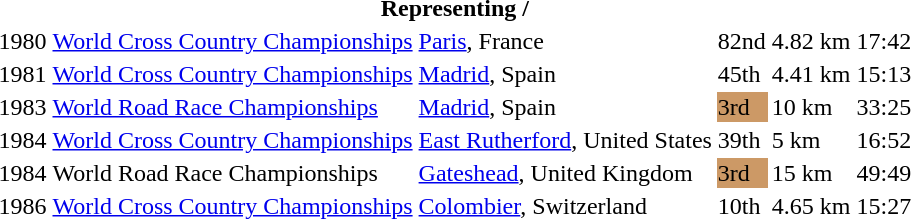<table>
<tr>
<th colspan=6>Representing  / </th>
</tr>
<tr>
<td>1980</td>
<td><a href='#'>World Cross Country Championships</a></td>
<td><a href='#'>Paris</a>, France</td>
<td>82nd</td>
<td>4.82 km</td>
<td>17:42</td>
</tr>
<tr>
<td>1981</td>
<td><a href='#'>World Cross Country Championships</a></td>
<td><a href='#'>Madrid</a>, Spain</td>
<td>45th</td>
<td>4.41 km</td>
<td>15:13</td>
</tr>
<tr>
<td>1983</td>
<td><a href='#'>World Road Race Championships</a></td>
<td><a href='#'>Madrid</a>, Spain</td>
<td bgcolor=cc9966>3rd</td>
<td>10 km</td>
<td>33:25</td>
</tr>
<tr>
<td>1984</td>
<td><a href='#'>World Cross Country Championships</a></td>
<td><a href='#'>East Rutherford</a>, United States</td>
<td>39th</td>
<td>5 km</td>
<td>16:52</td>
</tr>
<tr>
<td>1984</td>
<td>World Road Race Championships</td>
<td><a href='#'>Gateshead</a>, United Kingdom</td>
<td bgcolor=cc9966>3rd</td>
<td>15 km</td>
<td>49:49</td>
</tr>
<tr>
<td>1986</td>
<td><a href='#'>World Cross Country Championships</a></td>
<td><a href='#'>Colombier</a>, Switzerland</td>
<td>10th</td>
<td>4.65 km</td>
<td>15:27</td>
</tr>
</table>
